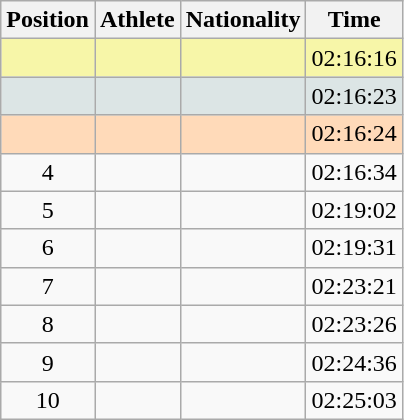<table class="wikitable sortable">
<tr>
<th scope="col">Position</th>
<th scope="col">Athlete</th>
<th scope="col">Nationality</th>
<th scope="col">Time</th>
</tr>
<tr bgcolor="#F7F6A8">
<td align=center></td>
<td></td>
<td></td>
<td>02:16:16</td>
</tr>
<tr bgcolor="#DCE5E5">
<td align=center></td>
<td></td>
<td></td>
<td>02:16:23</td>
</tr>
<tr bgcolor="#FFDAB9">
<td align=center></td>
<td></td>
<td></td>
<td>02:16:24</td>
</tr>
<tr>
<td align=center>4</td>
<td></td>
<td></td>
<td>02:16:34</td>
</tr>
<tr>
<td align=center>5</td>
<td></td>
<td></td>
<td>02:19:02</td>
</tr>
<tr>
<td align=center>6</td>
<td></td>
<td></td>
<td>02:19:31</td>
</tr>
<tr>
<td align=center>7</td>
<td></td>
<td></td>
<td>02:23:21</td>
</tr>
<tr>
<td align=center>8</td>
<td></td>
<td></td>
<td>02:23:26</td>
</tr>
<tr>
<td align=center>9</td>
<td></td>
<td></td>
<td>02:24:36</td>
</tr>
<tr>
<td align=center>10</td>
<td></td>
<td></td>
<td>02:25:03</td>
</tr>
</table>
